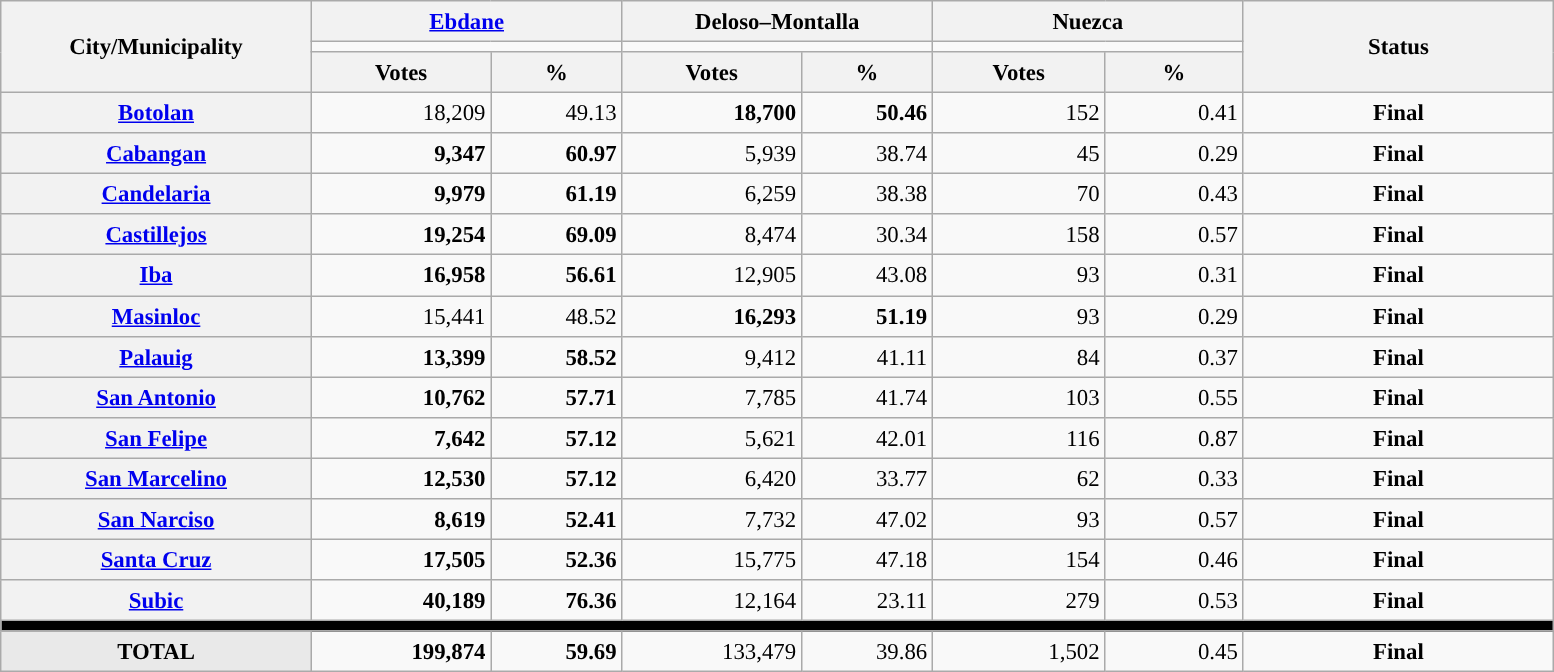<table class="wikitable collapsible collapsed" style="text-align:right; font-size:95%; line-height:20px;">
<tr>
<th rowspan="3" width="200">City/Municipality</th>
<th colspan="2" width="200"><a href='#'>Ebdane</a></th>
<th colspan="2" width="200">Deloso–Montalla</th>
<th colspan="2" width="200">Nuezca</th>
<th rowspan="3" width="200">Status</th>
</tr>
<tr>
<td colspan="2" style="background:"></td>
<td colspan="2" style="background:"></td>
<td colspan="2" style="background:"></td>
</tr>
<tr>
<th>Votes</th>
<th>%</th>
<th>Votes</th>
<th>%</th>
<th>Votes</th>
<th>%</th>
</tr>
<tr>
<th><a href='#'>Botolan</a></th>
<td>18,209</td>
<td>49.13</td>
<td style="background:"><strong>18,700</strong></td>
<td style="background:"><strong>50.46</strong></td>
<td>152</td>
<td>0.41</td>
<td align="center" style="background:"><strong>Final</strong></td>
</tr>
<tr>
<th><a href='#'>Cabangan</a></th>
<td style="background:"><strong>9,347</strong></td>
<td style="background:"><strong>60.97</strong></td>
<td>5,939</td>
<td>38.74</td>
<td>45</td>
<td>0.29</td>
<td align="center" style="background:"><strong>Final</strong></td>
</tr>
<tr>
<th><a href='#'>Candelaria</a></th>
<td style="background:"><strong>9,979</strong></td>
<td style="background:"><strong>61.19</strong></td>
<td>6,259</td>
<td>38.38</td>
<td>70</td>
<td>0.43</td>
<td align="center" style="background:"><strong>Final</strong></td>
</tr>
<tr>
<th><a href='#'>Castillejos</a></th>
<td style="background:"><strong>19,254</strong></td>
<td style="background:"><strong>69.09</strong></td>
<td>8,474</td>
<td>30.34</td>
<td>158</td>
<td>0.57</td>
<td align="center" style="background:"><strong>Final</strong></td>
</tr>
<tr>
<th><a href='#'>Iba</a></th>
<td style="background:"><strong>16,958</strong></td>
<td style="background:"><strong>56.61</strong></td>
<td>12,905</td>
<td>43.08</td>
<td>93</td>
<td>0.31</td>
<td align="center" style="background:"><strong>Final</strong></td>
</tr>
<tr>
<th><a href='#'>Masinloc</a></th>
<td>15,441</td>
<td>48.52</td>
<td style="background:"><strong>16,293</strong></td>
<td style="background:"><strong>51.19</strong></td>
<td>93</td>
<td>0.29</td>
<td align="center" style="background:"><strong>Final</strong></td>
</tr>
<tr>
<th><a href='#'>Palauig</a></th>
<td style="background:"><strong>13,399</strong></td>
<td style="background:"><strong>58.52</strong></td>
<td>9,412</td>
<td>41.11</td>
<td>84</td>
<td>0.37</td>
<td align="center" style="background:"><strong>Final</strong></td>
</tr>
<tr>
<th><a href='#'>San Antonio</a></th>
<td style="background:"><strong>10,762</strong></td>
<td style="background:"><strong>57.71</strong></td>
<td>7,785</td>
<td>41.74</td>
<td>103</td>
<td>0.55</td>
<td align="center" style="background:"><strong>Final</strong></td>
</tr>
<tr>
<th><a href='#'>San Felipe</a></th>
<td style="background:"><strong>7,642</strong></td>
<td style="background:"><strong>57.12</strong></td>
<td>5,621</td>
<td>42.01</td>
<td>116</td>
<td>0.87</td>
<td align="center" style="background:"><strong>Final</strong></td>
</tr>
<tr>
<th><a href='#'>San Marcelino</a></th>
<td style="background:"><strong>12,530</strong></td>
<td style="background:"><strong>57.12</strong></td>
<td>6,420</td>
<td>33.77</td>
<td>62</td>
<td>0.33</td>
<td align="center" style="background:"><strong>Final</strong></td>
</tr>
<tr>
<th><a href='#'>San Narciso</a></th>
<td style="background:"><strong>8,619</strong></td>
<td style="background:"><strong>52.41</strong></td>
<td>7,732</td>
<td>47.02</td>
<td>93</td>
<td>0.57</td>
<td align="center" style="background:"><strong>Final</strong></td>
</tr>
<tr>
<th><a href='#'>Santa Cruz</a></th>
<td style="background:"><strong>17,505</strong></td>
<td style="background:"><strong>52.36</strong></td>
<td>15,775</td>
<td>47.18</td>
<td>154</td>
<td>0.46</td>
<td align="center" style="background:"><strong>Final</strong></td>
</tr>
<tr>
<th><a href='#'>Subic</a></th>
<td style="background:"><strong>40,189</strong></td>
<td style="background:"><strong>76.36</strong></td>
<td>12,164</td>
<td>23.11</td>
<td>279</td>
<td>0.53</td>
<td align="center" style="background:"><strong>Final</strong></td>
</tr>
<tr>
<td colspan="8" style="background-color:#000000;"></td>
</tr>
<tr>
<td style="background:#E9E9E9;" align="center"><strong>TOTAL</strong></td>
<td style="background:"><strong>199,874</strong></td>
<td style="background:"><strong>59.69</strong></td>
<td>133,479</td>
<td>39.86</td>
<td>1,502</td>
<td>0.45</td>
<td align="center" style="background:"><strong>Final</strong></td>
</tr>
</table>
